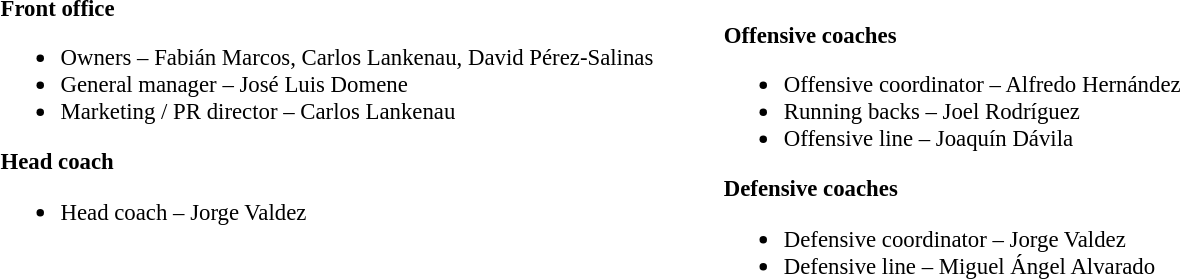<table class="toccolours" style="text-align: left;">
<tr>
<td colspan=7 style="text-align:right;"></td>
</tr>
<tr>
<td style="vertical-align:top;"></td>
<td style="font-size: 95%;vertical-align:top;"><strong>Front office</strong><br><ul><li>Owners –  Fabián Marcos, Carlos Lankenau, David Pérez-Salinas</li><li>General manager – José Luis Domene</li><li>Marketing / PR director – Carlos Lankenau</li></ul><strong>Head coach</strong><ul><li>Head coach – Jorge Valdez</li></ul></td>
<td width="35"> </td>
<td style="vertical-align:top;"></td>
<td style="font-size: 95%;vertical-align:top;"><br><strong>Offensive coaches</strong><ul><li>Offensive coordinator – Alfredo Hernández</li><li>Running backs – Joel Rodríguez</li><li>Offensive line – Joaquín Dávila</li></ul><strong>Defensive coaches</strong><ul><li>Defensive coordinator – Jorge Valdez</li><li>Defensive line – Miguel Ángel Alvarado</li></ul></td>
</tr>
</table>
